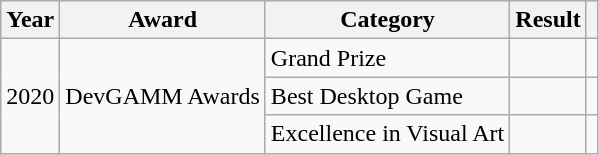<table class="wikitable sortable plainrowheaders">
<tr>
<th scope="col">Year</th>
<th scope="col">Award</th>
<th scope="col">Category</th>
<th scope="col">Result</th>
<th scope="col" class="unsortable"></th>
</tr>
<tr>
<td rowspan="3">2020</td>
<td rowspan="3">DevGAMM Awards</td>
<td>Grand Prize</td>
<td></td>
<td></td>
</tr>
<tr>
<td>Best Desktop Game</td>
<td></td>
<td></td>
</tr>
<tr>
<td>Excellence in Visual Art</td>
<td></td>
<td></td>
</tr>
</table>
